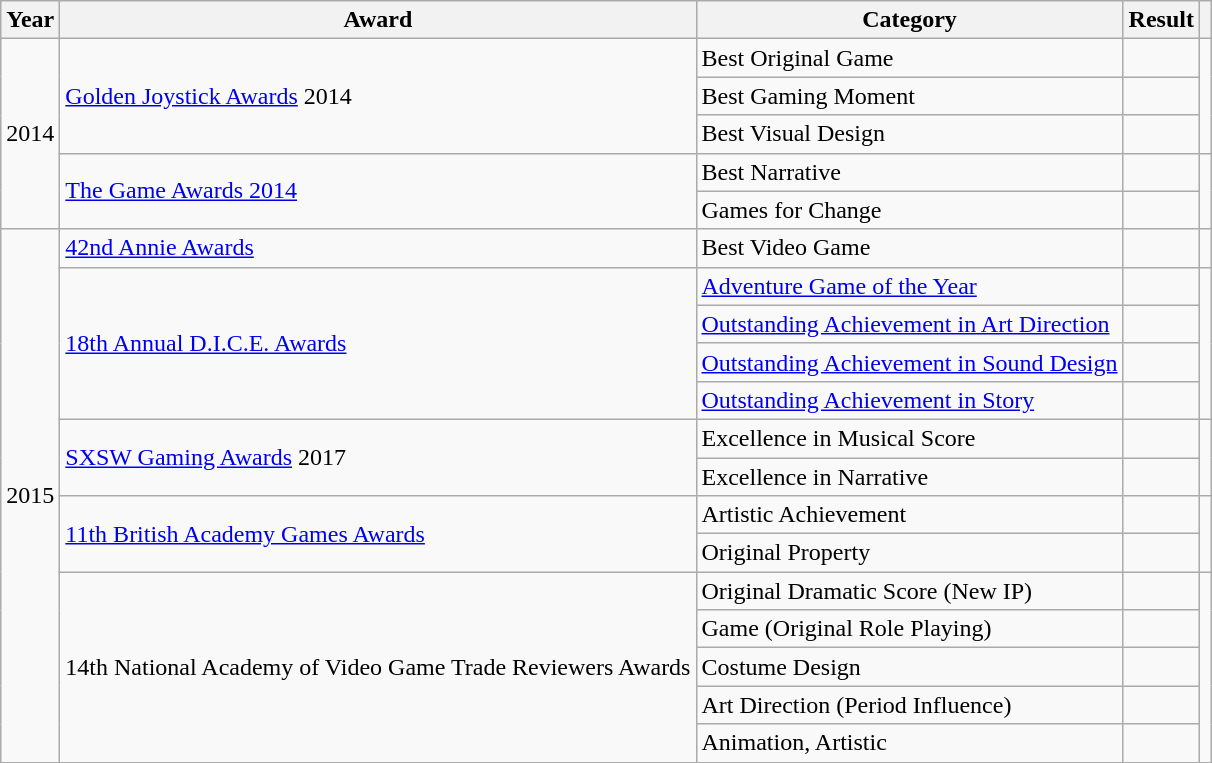<table class="wikitable sortable">
<tr>
<th>Year</th>
<th>Award</th>
<th>Category</th>
<th>Result</th>
<th></th>
</tr>
<tr>
<td rowspan="5" style="text-align:center;">2014</td>
<td rowspan="3"><a href='#'>Golden Joystick Awards</a> 2014</td>
<td>Best Original Game</td>
<td></td>
<td rowspan="3" style="text-align:center;"></td>
</tr>
<tr>
<td>Best Gaming Moment</td>
<td></td>
</tr>
<tr>
<td>Best Visual Design</td>
<td></td>
</tr>
<tr>
<td rowspan="2"><a href='#'>The Game Awards 2014</a></td>
<td>Best Narrative</td>
<td></td>
<td rowspan="2" style="text-align:center;"></td>
</tr>
<tr>
<td>Games for Change</td>
<td></td>
</tr>
<tr>
<td rowspan="14" style="text-align:center;">2015</td>
<td><a href='#'>42nd Annie Awards</a></td>
<td>Best Video Game</td>
<td></td>
<td align="center"></td>
</tr>
<tr>
<td rowspan="4"><a href='#'>18th Annual D.I.C.E. Awards</a></td>
<td><a href='#'>Adventure Game of the Year</a></td>
<td></td>
<td rowspan="4" align="center"></td>
</tr>
<tr>
<td><a href='#'>Outstanding Achievement in Art Direction</a></td>
<td></td>
</tr>
<tr>
<td><a href='#'>Outstanding Achievement in Sound Design</a></td>
<td></td>
</tr>
<tr>
<td><a href='#'>Outstanding Achievement in Story</a></td>
<td></td>
</tr>
<tr>
<td rowspan="2"><a href='#'>SXSW Gaming Awards</a> 2017</td>
<td>Excellence in Musical Score</td>
<td></td>
<td rowspan="2" style="text-align:center;"></td>
</tr>
<tr>
<td>Excellence in Narrative</td>
<td></td>
</tr>
<tr>
<td rowspan="2"><a href='#'>11th British Academy Games Awards</a></td>
<td>Artistic Achievement</td>
<td></td>
<td rowspan="2" style="text-align:center;"></td>
</tr>
<tr>
<td>Original Property</td>
<td></td>
</tr>
<tr>
<td rowspan="5">14th National Academy of Video Game Trade Reviewers Awards</td>
<td>Original Dramatic Score (New IP)</td>
<td></td>
<td rowspan="5" style="text-align:center;"></td>
</tr>
<tr>
<td>Game (Original Role Playing)</td>
<td></td>
</tr>
<tr>
<td>Costume Design</td>
<td></td>
</tr>
<tr>
<td>Art Direction (Period Influence)</td>
<td></td>
</tr>
<tr>
<td>Animation, Artistic</td>
<td></td>
</tr>
</table>
